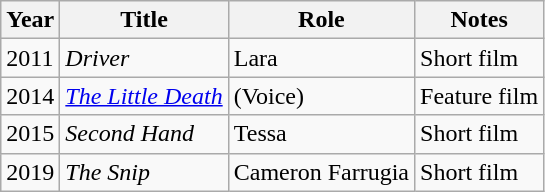<table class="wikitable sortable">
<tr>
<th>Year</th>
<th>Title</th>
<th>Role</th>
<th class="unsortable">Notes</th>
</tr>
<tr>
<td>2011</td>
<td><em>Driver</em></td>
<td>Lara</td>
<td>Short film</td>
</tr>
<tr>
<td>2014</td>
<td><em><a href='#'>The Little Death</a></em></td>
<td>(Voice)</td>
<td>Feature film</td>
</tr>
<tr>
<td>2015</td>
<td><em>Second Hand</em></td>
<td>Tessa</td>
<td>Short film</td>
</tr>
<tr>
<td>2019</td>
<td><em>The Snip</em></td>
<td>Cameron Farrugia</td>
<td>Short film</td>
</tr>
</table>
